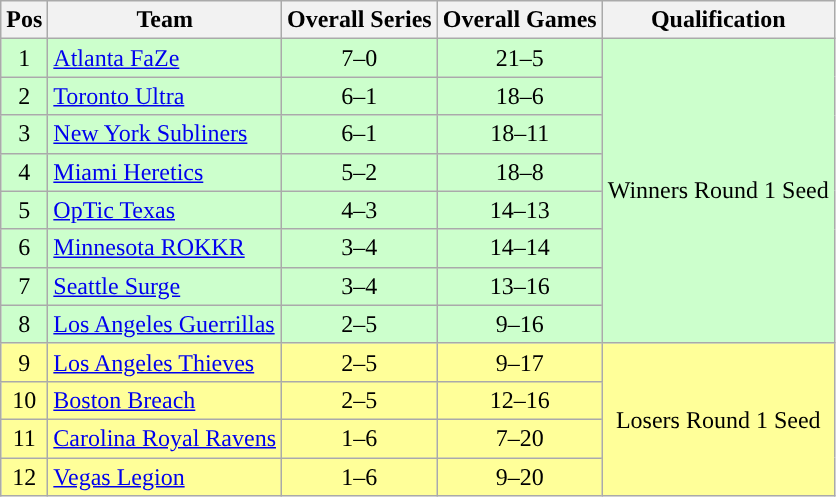<table class="wikitable" style="text-align:center">
<tr>
<th>Pos</th>
<th>Team</th>
<th>Overall Series</th>
<th>Overall Games</th>
<th>Qualification</th>
</tr>
<tr style="background:#CCFFCC">
<td>1</td>
<td style="text-align:left;"><a href='#'>Atlanta FaZe</a></td>
<td>7–0</td>
<td>21–5</td>
<td rowspan="8">Winners Round 1 Seed</td>
</tr>
<tr style="background:#CCFFCC">
<td>2</td>
<td style="text-align:left;"><a href='#'>Toronto Ultra</a></td>
<td>6–1</td>
<td>18–6</td>
</tr>
<tr style="background:#CCFFCC">
<td>3</td>
<td style="text-align:left;"><a href='#'>New York Subliners</a></td>
<td>6–1</td>
<td>18–11</td>
</tr>
<tr style="background:#CCFFCC">
<td>4</td>
<td style="text-align:left;"><a href='#'>Miami Heretics</a></td>
<td>5–2</td>
<td>18–8</td>
</tr>
<tr style="background:#CCFFCC">
<td>5</td>
<td style="text-align:left;"><a href='#'>OpTic Texas</a></td>
<td>4–3</td>
<td>14–13</td>
</tr>
<tr style="background:#CCFFCC">
<td>6</td>
<td style="text-align:left;"><a href='#'>Minnesota ROKKR</a></td>
<td>3–4</td>
<td>14–14</td>
</tr>
<tr style="background:#CCFFCC">
<td>7</td>
<td style="text-align:left;"><a href='#'>Seattle Surge</a></td>
<td>3–4</td>
<td>13–16</td>
</tr>
<tr style="background:#CCFFCC">
<td>8</td>
<td style="text-align:left;"><a href='#'>Los Angeles Guerrillas</a></td>
<td>2–5</td>
<td>9–16</td>
</tr>
<tr style="background:#FFFF99">
<td>9</td>
<td style="text-align:left;"><a href='#'>Los Angeles Thieves</a></td>
<td>2–5</td>
<td>9–17</td>
<td rowspan="4">Losers Round 1 Seed</td>
</tr>
<tr style="background:#FFFF99">
<td>10</td>
<td style="text-align:left;"><a href='#'>Boston Breach</a></td>
<td>2–5</td>
<td>12–16</td>
</tr>
<tr style="background:#FFFF99">
<td>11</td>
<td style="text-align:left;"><a href='#'>Carolina Royal Ravens</a></td>
<td>1–6</td>
<td>7–20</td>
</tr>
<tr style="background:#FFFF99">
<td>12</td>
<td style="text-align:left;"><a href='#'>Vegas Legion</a></td>
<td>1–6</td>
<td>9–20</td>
</tr>
</table>
